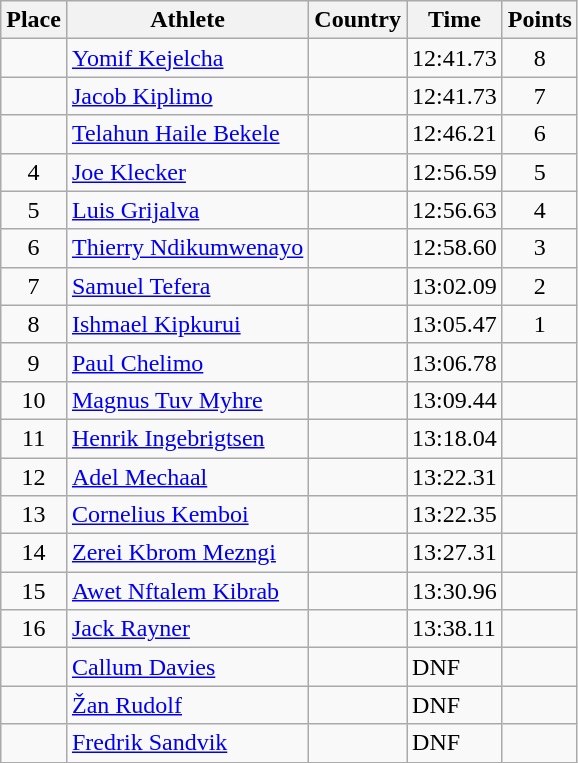<table class="wikitable">
<tr>
<th>Place</th>
<th>Athlete</th>
<th>Country</th>
<th>Time</th>
<th>Points</th>
</tr>
<tr>
<td align=center></td>
<td><a href='#'>Yomif Kejelcha</a></td>
<td></td>
<td>12:41.73</td>
<td align=center>8</td>
</tr>
<tr>
<td align=center></td>
<td><a href='#'>Jacob Kiplimo</a></td>
<td></td>
<td>12:41.73</td>
<td align=center>7</td>
</tr>
<tr>
<td align=center></td>
<td><a href='#'>Telahun Haile Bekele</a></td>
<td></td>
<td>12:46.21</td>
<td align=center>6</td>
</tr>
<tr>
<td align=center>4</td>
<td><a href='#'>Joe Klecker</a></td>
<td></td>
<td>12:56.59</td>
<td align=center>5</td>
</tr>
<tr>
<td align=center>5</td>
<td><a href='#'>Luis Grijalva</a></td>
<td></td>
<td>12:56.63</td>
<td align=center>4</td>
</tr>
<tr>
<td align=center>6</td>
<td><a href='#'>Thierry Ndikumwenayo</a></td>
<td></td>
<td>12:58.60</td>
<td align=center>3</td>
</tr>
<tr>
<td align=center>7</td>
<td><a href='#'>Samuel Tefera</a></td>
<td></td>
<td>13:02.09</td>
<td align=center>2</td>
</tr>
<tr>
<td align=center>8</td>
<td><a href='#'>Ishmael Kipkurui</a></td>
<td></td>
<td>13:05.47</td>
<td align=center>1</td>
</tr>
<tr>
<td align=center>9</td>
<td><a href='#'>Paul Chelimo</a></td>
<td></td>
<td>13:06.78</td>
<td align=center></td>
</tr>
<tr>
<td align=center>10</td>
<td><a href='#'>Magnus Tuv Myhre</a></td>
<td></td>
<td>13:09.44</td>
<td align=center></td>
</tr>
<tr>
<td align=center>11</td>
<td><a href='#'>Henrik Ingebrigtsen</a></td>
<td></td>
<td>13:18.04</td>
<td align=center></td>
</tr>
<tr>
<td align=center>12</td>
<td><a href='#'>Adel Mechaal</a></td>
<td></td>
<td>13:22.31</td>
<td align=center></td>
</tr>
<tr>
<td align=center>13</td>
<td><a href='#'>Cornelius Kemboi</a></td>
<td></td>
<td>13:22.35</td>
<td align=center></td>
</tr>
<tr>
<td align=center>14</td>
<td><a href='#'>Zerei Kbrom Mezngi</a></td>
<td></td>
<td>13:27.31</td>
<td align=center></td>
</tr>
<tr>
<td align=center>15</td>
<td><a href='#'>Awet Nftalem Kibrab</a></td>
<td></td>
<td>13:30.96</td>
<td align=center></td>
</tr>
<tr>
<td align=center>16</td>
<td><a href='#'>Jack Rayner</a></td>
<td></td>
<td>13:38.11</td>
<td align=center></td>
</tr>
<tr>
<td align=center></td>
<td><a href='#'>Callum Davies</a></td>
<td></td>
<td>DNF</td>
<td align=center></td>
</tr>
<tr>
<td align=center></td>
<td><a href='#'>Žan Rudolf</a></td>
<td></td>
<td>DNF</td>
<td align=center></td>
</tr>
<tr>
<td align=center></td>
<td><a href='#'>Fredrik Sandvik</a></td>
<td></td>
<td>DNF</td>
<td align=center></td>
</tr>
</table>
